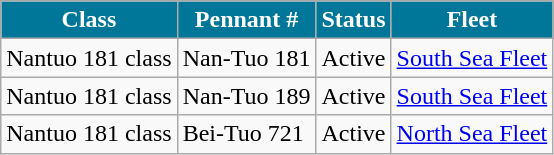<table class="wikitable">
<tr>
<th style="background:#079;color:#fff;">Class</th>
<th style="background:#079;color:#fff;">Pennant #</th>
<th style="background:#079;color:#fff;">Status</th>
<th style="background:#079;color:#fff;">Fleet</th>
</tr>
<tr>
<td>Nantuo 181 class</td>
<td>Nan-Tuo 181</td>
<td>Active</td>
<td><a href='#'>South Sea Fleet</a></td>
</tr>
<tr>
<td>Nantuo 181 class</td>
<td>Nan-Tuo 189</td>
<td>Active</td>
<td><a href='#'>South Sea Fleet</a></td>
</tr>
<tr>
<td>Nantuo 181 class</td>
<td>Bei-Tuo 721</td>
<td>Active</td>
<td><a href='#'>North Sea Fleet</a></td>
</tr>
</table>
